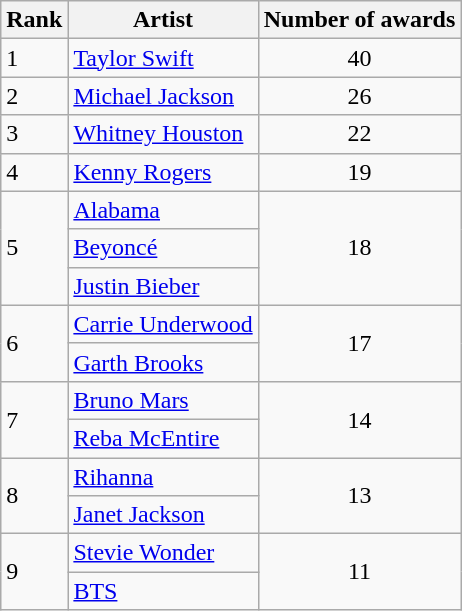<table class="wikitable">
<tr>
<th>Rank</th>
<th>Artist</th>
<th>Number of awards</th>
</tr>
<tr>
<td>1</td>
<td><a href='#'>Taylor Swift</a></td>
<td rowspan="1" align="center">40</td>
</tr>
<tr>
<td>2</td>
<td><a href='#'>Michael Jackson</a></td>
<td rowspan="1" align="center">26</td>
</tr>
<tr>
<td>3</td>
<td><a href='#'>Whitney Houston</a></td>
<td align=center>22</td>
</tr>
<tr>
<td>4</td>
<td><a href='#'>Kenny Rogers</a></td>
<td align=center>19</td>
</tr>
<tr>
<td rowspan="3">5</td>
<td><a href='#'>Alabama</a></td>
<td rowspan="3" align="center">18</td>
</tr>
<tr>
<td><a href='#'>Beyoncé</a></td>
</tr>
<tr>
<td><a href='#'>Justin Bieber</a></td>
</tr>
<tr>
<td rowspan="2">6</td>
<td><a href='#'>Carrie Underwood</a></td>
<td align=center rowspan = 2>17</td>
</tr>
<tr>
<td><a href='#'>Garth Brooks</a></td>
</tr>
<tr>
<td rowspan = 2>7</td>
<td><a href='#'>Bruno Mars</a></td>
<td align=center rowspan = 2>14</td>
</tr>
<tr>
<td><a href='#'>Reba McEntire</a></td>
</tr>
<tr>
<td rowspan="2">8</td>
<td><a href='#'>Rihanna</a></td>
<td rowspan="2" align="center">13</td>
</tr>
<tr>
<td><a href='#'>Janet Jackson</a></td>
</tr>
<tr>
<td rowspan="2">9</td>
<td><a href='#'>Stevie Wonder</a></td>
<td align=center rowspan = 2>11</td>
</tr>
<tr>
<td><a href='#'>BTS</a></td>
</tr>
</table>
